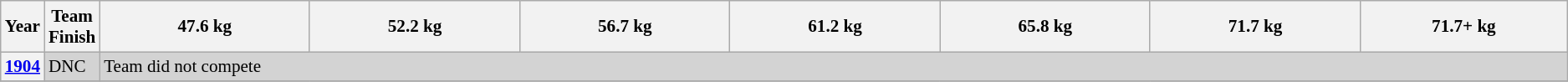<table class="wikitable" style="font-size:88%">
<tr>
<th>Year</th>
<th>Team Finish</th>
<th width=200>47.6 kg</th>
<th width=200>52.2 kg</th>
<th width=200>56.7 kg</th>
<th width=200>61.2 kg</th>
<th width=200>65.8 kg</th>
<th width=200>71.7 kg</th>
<th width=200>71.7+ kg</th>
</tr>
<tr style="background:lightgray">
<th><a href='#'>1904</a></th>
<td>DNC</td>
<td colspan=7>Team did not compete</td>
</tr>
<tr>
</tr>
</table>
